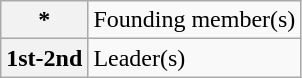<table class="wikitable">
<tr>
<th>*</th>
<td>Founding member(s)</td>
</tr>
<tr>
<th><strong>1st-2nd</strong></th>
<td>Leader(s)</td>
</tr>
</table>
